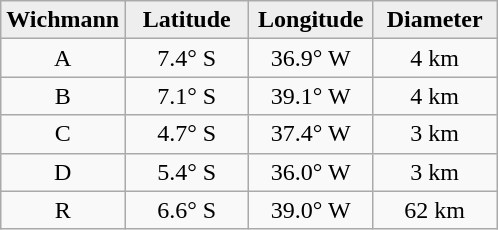<table class="wikitable">
<tr>
<th width="25%" style="background:#eeeeee;">Wichmann</th>
<th width="25%" style="background:#eeeeee;">Latitude</th>
<th width="25%" style="background:#eeeeee;">Longitude</th>
<th width="25%" style="background:#eeeeee;">Diameter</th>
</tr>
<tr>
<td align="center">A</td>
<td align="center">7.4° S</td>
<td align="center">36.9° W</td>
<td align="center">4 km</td>
</tr>
<tr>
<td align="center">B</td>
<td align="center">7.1° S</td>
<td align="center">39.1° W</td>
<td align="center">4 km</td>
</tr>
<tr>
<td align="center">C</td>
<td align="center">4.7° S</td>
<td align="center">37.4° W</td>
<td align="center">3 km</td>
</tr>
<tr>
<td align="center">D</td>
<td align="center">5.4° S</td>
<td align="center">36.0° W</td>
<td align="center">3 km</td>
</tr>
<tr>
<td align="center">R</td>
<td align="center">6.6° S</td>
<td align="center">39.0° W</td>
<td align="center">62 km</td>
</tr>
</table>
